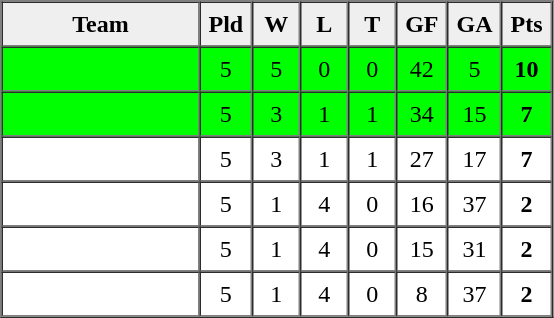<table border=1 cellpadding=5 cellspacing=0>
<tr>
<th bgcolor="#efefef" width="120">Team</th>
<th bgcolor="#efefef" width="20">Pld</th>
<th bgcolor="#efefef" width="20">W</th>
<th bgcolor="#efefef" width="20">L</th>
<th bgcolor="#efefef" width="20">T</th>
<th bgcolor="#efefef" width="20">GF</th>
<th bgcolor="#efefef" width="20">GA</th>
<th bgcolor="#efefef" width="20">Pts</th>
</tr>
<tr align=center bgcolor="lime">
<td align=left></td>
<td>5</td>
<td>5</td>
<td>0</td>
<td>0</td>
<td>42</td>
<td>5</td>
<td><strong>10</strong></td>
</tr>
<tr align=center bgcolor="lime">
<td align=left></td>
<td>5</td>
<td>3</td>
<td>1</td>
<td>1</td>
<td>34</td>
<td>15</td>
<td><strong>7</strong></td>
</tr>
<tr align=center>
<td align=left></td>
<td>5</td>
<td>3</td>
<td>1</td>
<td>1</td>
<td>27</td>
<td>17</td>
<td><strong>7</strong></td>
</tr>
<tr align=center>
<td align=left></td>
<td>5</td>
<td>1</td>
<td>4</td>
<td>0</td>
<td>16</td>
<td>37</td>
<td><strong>2</strong></td>
</tr>
<tr align=center>
<td align=left></td>
<td>5</td>
<td>1</td>
<td>4</td>
<td>0</td>
<td>15</td>
<td>31</td>
<td><strong>2</strong></td>
</tr>
<tr align=center>
<td align=left></td>
<td>5</td>
<td>1</td>
<td>4</td>
<td>0</td>
<td>8</td>
<td>37</td>
<td><strong>2</strong></td>
</tr>
</table>
